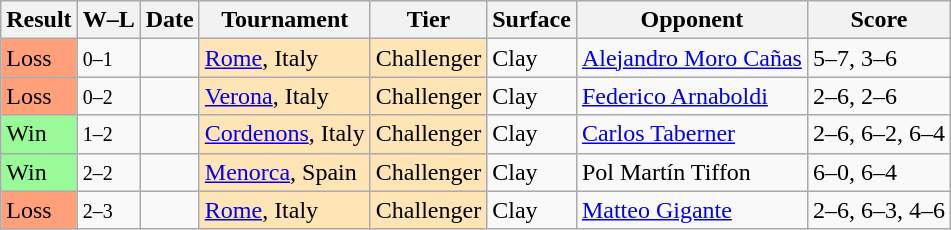<table class="sortable wikitable">
<tr>
<th>Result</th>
<th class="unsortable">W–L</th>
<th>Date</th>
<th>Tournament</th>
<th>Tier</th>
<th>Surface</th>
<th>Opponent</th>
<th class="unsortable">Score</th>
</tr>
<tr>
<td bgcolor=ffa07a>Loss</td>
<td><small>0–1</small></td>
<td><a href='#'></a></td>
<td style="background:moccasin;"><a href='#'>Rome</a>, Italy</td>
<td style="background:moccasin;">Challenger</td>
<td>Clay</td>
<td> <a href='#'>Alejandro Moro Cañas</a></td>
<td>5–7, 3–6</td>
</tr>
<tr>
<td bgcolor=ffa07a>Loss</td>
<td><small>0–2</small></td>
<td><a href='#'></a></td>
<td style="background:moccasin;"><a href='#'>Verona</a>, Italy</td>
<td style="background:moccasin;">Challenger</td>
<td>Clay</td>
<td> <a href='#'>Federico Arnaboldi</a></td>
<td>2–6, 2–6</td>
</tr>
<tr>
<td bgcolor=98fb98>Win</td>
<td><small>1–2</small></td>
<td><a href='#'></a></td>
<td style=background:moccasin><a href='#'>Cordenons</a>, Italy</td>
<td style=background:moccasin>Challenger</td>
<td>Clay</td>
<td> <a href='#'>Carlos Taberner</a></td>
<td>2–6, 6–2, 6–4</td>
</tr>
<tr>
<td bgcolor=98fb98>Win</td>
<td><small>2–2</small></td>
<td><a href='#'></a></td>
<td style=background:moccasin><a href='#'>Menorca</a>, Spain</td>
<td style=background:moccasin>Challenger</td>
<td>Clay</td>
<td> Pol Martín Tiffon</td>
<td>6–0, 6–4</td>
</tr>
<tr>
<td bgcolor=ffa07a>Loss</td>
<td><small>2–3</small></td>
<td><a href='#'></a></td>
<td style="background:moccasin;"><a href='#'>Rome</a>, Italy</td>
<td style="background:moccasin;">Challenger</td>
<td>Clay</td>
<td> <a href='#'>Matteo Gigante</a></td>
<td>2–6, 6–3, 4–6</td>
</tr>
</table>
